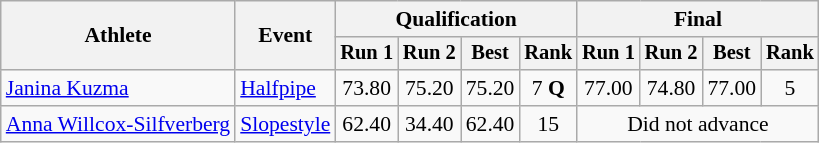<table class="wikitable" style="font-size:90%">
<tr>
<th rowspan="2">Athlete</th>
<th rowspan="2">Event</th>
<th colspan="4">Qualification</th>
<th colspan="4">Final</th>
</tr>
<tr style="font-size:95%">
<th>Run 1</th>
<th>Run 2</th>
<th>Best</th>
<th>Rank</th>
<th>Run 1</th>
<th>Run 2</th>
<th>Best</th>
<th>Rank</th>
</tr>
<tr align=center>
<td align=left><a href='#'>Janina Kuzma</a></td>
<td align=left><a href='#'>Halfpipe</a></td>
<td>73.80</td>
<td>75.20</td>
<td>75.20</td>
<td>7 <strong>Q</strong></td>
<td>77.00</td>
<td>74.80</td>
<td>77.00</td>
<td>5</td>
</tr>
<tr align=center>
<td align=left><a href='#'>Anna Willcox-Silfverberg</a></td>
<td align=left><a href='#'>Slopestyle</a></td>
<td>62.40</td>
<td>34.40</td>
<td>62.40</td>
<td>15</td>
<td colspan=4>Did not advance</td>
</tr>
</table>
